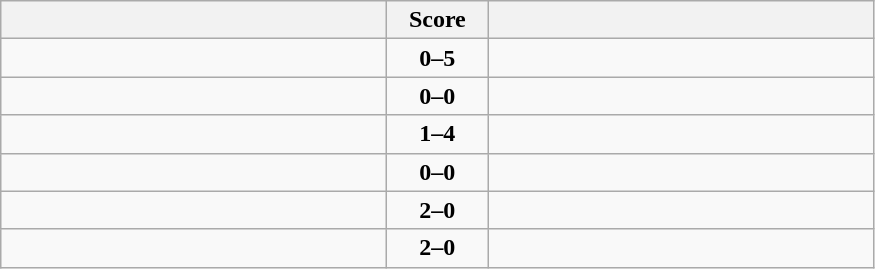<table class="wikitable" style="text-align: center; font-size:100% ">
<tr>
<th align="right" width="250"></th>
<th width="60">Score</th>
<th align="left" width="250"></th>
</tr>
<tr>
<td align=left></td>
<td align=center><strong>0–5</strong></td>
<td align=left><strong></strong></td>
</tr>
<tr>
<td align=left></td>
<td align=center><strong>0–0</strong></td>
<td align=left></td>
</tr>
<tr>
<td align=left></td>
<td align=center><strong>1–4</strong></td>
<td align=left><strong></strong></td>
</tr>
<tr>
<td align=left></td>
<td align=center><strong>0–0</strong></td>
<td align=left></td>
</tr>
<tr>
<td align=left><strong></strong></td>
<td align=center><strong>2–0</strong></td>
<td align=left></td>
</tr>
<tr>
<td align=left><strong></strong></td>
<td align=center><strong>2–0</strong></td>
<td align=left></td>
</tr>
</table>
